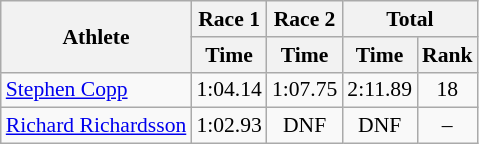<table class="wikitable" style="font-size:90%">
<tr>
<th rowspan="2">Athlete</th>
<th>Race 1</th>
<th>Race 2</th>
<th colspan="2">Total</th>
</tr>
<tr>
<th>Time</th>
<th>Time</th>
<th>Time</th>
<th>Rank</th>
</tr>
<tr>
<td><a href='#'>Stephen Copp</a></td>
<td align="center">1:04.14</td>
<td align="center">1:07.75</td>
<td align="center">2:11.89</td>
<td align="center">18</td>
</tr>
<tr>
<td><a href='#'>Richard Richardsson</a></td>
<td align="center">1:02.93</td>
<td align="center">DNF</td>
<td align="center">DNF</td>
<td align="center">–</td>
</tr>
</table>
